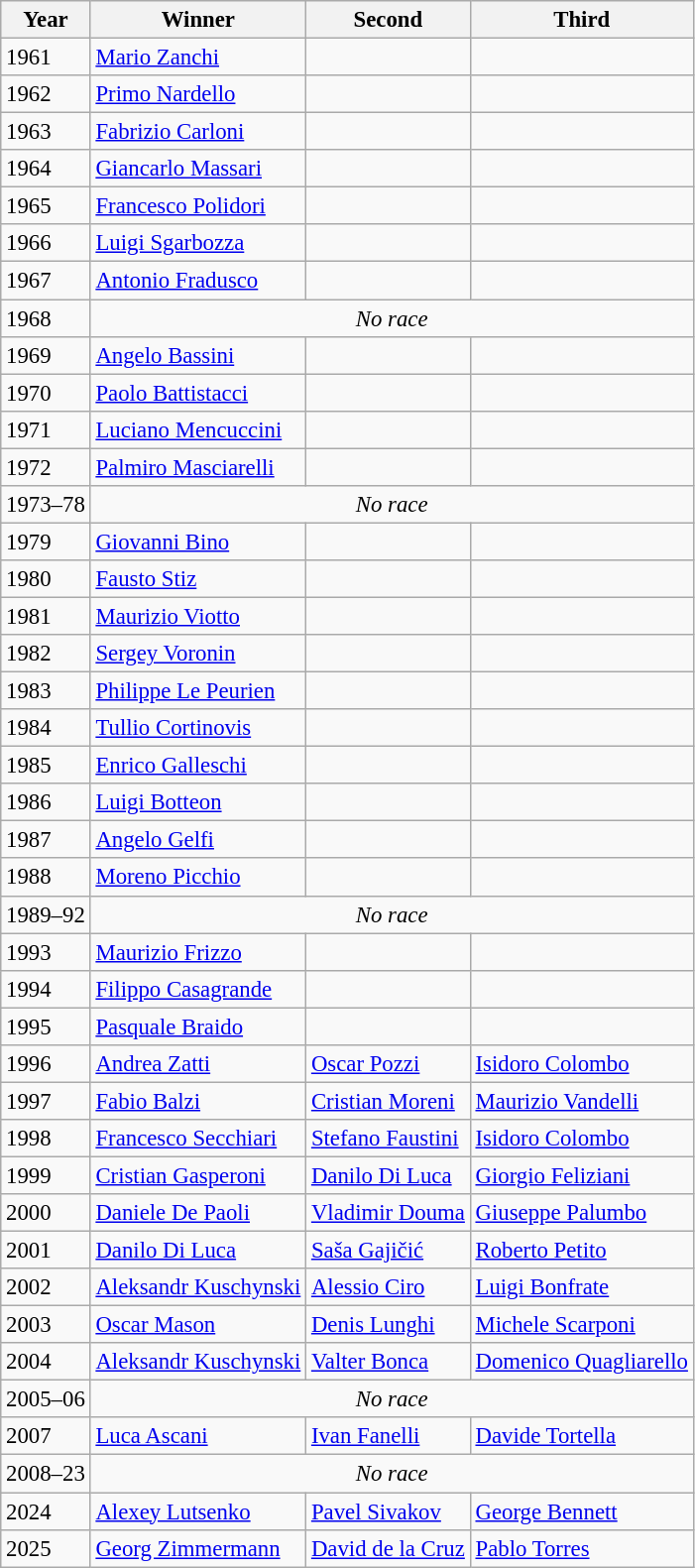<table class="wikitable" style="font-size:95%">
<tr>
<th>Year</th>
<th>Winner</th>
<th>Second</th>
<th>Third</th>
</tr>
<tr>
<td>1961</td>
<td> <a href='#'>Mario Zanchi</a></td>
<td></td>
<td></td>
</tr>
<tr>
<td>1962</td>
<td> <a href='#'>Primo Nardello</a></td>
<td></td>
<td></td>
</tr>
<tr>
<td>1963</td>
<td> <a href='#'>Fabrizio Carloni</a></td>
<td></td>
<td></td>
</tr>
<tr>
<td>1964</td>
<td> <a href='#'>Giancarlo Massari</a></td>
<td></td>
<td></td>
</tr>
<tr>
<td>1965</td>
<td> <a href='#'>Francesco Polidori</a></td>
<td></td>
<td></td>
</tr>
<tr>
<td>1966</td>
<td> <a href='#'>Luigi Sgarbozza</a></td>
<td></td>
<td></td>
</tr>
<tr>
<td>1967</td>
<td> <a href='#'>Antonio Fradusco</a></td>
<td></td>
<td></td>
</tr>
<tr>
<td>1968</td>
<td colspan=3 align=center><em>No race</em></td>
</tr>
<tr>
<td>1969</td>
<td> <a href='#'>Angelo Bassini</a></td>
<td></td>
<td></td>
</tr>
<tr>
<td>1970</td>
<td> <a href='#'>Paolo Battistacci</a></td>
<td></td>
<td></td>
</tr>
<tr>
<td>1971</td>
<td> <a href='#'>Luciano Mencuccini</a></td>
<td></td>
<td></td>
</tr>
<tr>
<td>1972</td>
<td> <a href='#'>Palmiro Masciarelli</a></td>
<td></td>
<td></td>
</tr>
<tr>
<td>1973–78</td>
<td colspan=3 align=center><em>No race</em></td>
</tr>
<tr>
<td>1979</td>
<td> <a href='#'>Giovanni Bino</a></td>
<td></td>
<td></td>
</tr>
<tr>
<td>1980</td>
<td> <a href='#'>Fausto Stiz</a></td>
<td></td>
<td></td>
</tr>
<tr>
<td>1981</td>
<td> <a href='#'>Maurizio Viotto</a></td>
<td></td>
<td></td>
</tr>
<tr>
<td>1982</td>
<td> <a href='#'>Sergey Voronin</a></td>
<td></td>
<td></td>
</tr>
<tr>
<td>1983</td>
<td> <a href='#'>Philippe Le Peurien</a></td>
<td></td>
<td></td>
</tr>
<tr>
<td>1984</td>
<td> <a href='#'>Tullio Cortinovis</a></td>
<td></td>
<td></td>
</tr>
<tr>
<td>1985</td>
<td> <a href='#'>Enrico Galleschi</a></td>
<td></td>
<td></td>
</tr>
<tr>
<td>1986</td>
<td> <a href='#'>Luigi Botteon</a></td>
<td></td>
<td></td>
</tr>
<tr>
<td>1987</td>
<td> <a href='#'>Angelo Gelfi</a></td>
<td></td>
<td></td>
</tr>
<tr>
<td>1988</td>
<td> <a href='#'>Moreno Picchio</a></td>
<td></td>
<td></td>
</tr>
<tr>
<td>1989–92</td>
<td colspan=3 align=center><em>No race</em></td>
</tr>
<tr>
<td>1993</td>
<td> <a href='#'>Maurizio Frizzo</a></td>
<td></td>
<td></td>
</tr>
<tr>
<td>1994</td>
<td> <a href='#'>Filippo Casagrande</a></td>
<td></td>
<td></td>
</tr>
<tr>
<td>1995</td>
<td> <a href='#'>Pasquale Braido</a></td>
<td></td>
<td></td>
</tr>
<tr>
<td>1996</td>
<td> <a href='#'>Andrea Zatti</a></td>
<td> <a href='#'>Oscar Pozzi</a></td>
<td> <a href='#'>Isidoro Colombo</a></td>
</tr>
<tr>
<td>1997</td>
<td> <a href='#'>Fabio Balzi</a></td>
<td> <a href='#'>Cristian Moreni</a></td>
<td> <a href='#'>Maurizio Vandelli</a></td>
</tr>
<tr>
<td>1998</td>
<td> <a href='#'>Francesco Secchiari</a></td>
<td> <a href='#'>Stefano Faustini</a></td>
<td> <a href='#'>Isidoro Colombo</a></td>
</tr>
<tr>
<td>1999</td>
<td> <a href='#'>Cristian Gasperoni</a></td>
<td> <a href='#'>Danilo Di Luca</a></td>
<td> <a href='#'>Giorgio Feliziani</a></td>
</tr>
<tr>
<td>2000</td>
<td> <a href='#'>Daniele De Paoli</a></td>
<td> <a href='#'>Vladimir Douma</a></td>
<td> <a href='#'>Giuseppe Palumbo</a></td>
</tr>
<tr>
<td>2001</td>
<td> <a href='#'>Danilo Di Luca</a></td>
<td> <a href='#'>Saša Gajičić</a></td>
<td> <a href='#'>Roberto Petito</a></td>
</tr>
<tr>
<td>2002</td>
<td> <a href='#'>Aleksandr Kuschynski</a></td>
<td> <a href='#'>Alessio Ciro</a></td>
<td> <a href='#'>Luigi Bonfrate</a></td>
</tr>
<tr>
<td>2003</td>
<td> <a href='#'>Oscar Mason</a></td>
<td> <a href='#'>Denis Lunghi</a></td>
<td> <a href='#'>Michele Scarponi</a></td>
</tr>
<tr>
<td>2004</td>
<td> <a href='#'>Aleksandr Kuschynski</a></td>
<td> <a href='#'>Valter Bonca</a></td>
<td> <a href='#'>Domenico Quagliarello</a></td>
</tr>
<tr>
<td>2005–06</td>
<td colspan=3 align=center><em>No race</em></td>
</tr>
<tr>
<td>2007</td>
<td> <a href='#'>Luca Ascani</a></td>
<td> <a href='#'>Ivan Fanelli</a></td>
<td> <a href='#'>Davide Tortella</a></td>
</tr>
<tr>
<td>2008–23</td>
<td colspan=3 align=center><em>No race</em></td>
</tr>
<tr>
<td>2024</td>
<td> <a href='#'>Alexey Lutsenko</a></td>
<td> <a href='#'>Pavel Sivakov</a></td>
<td> <a href='#'>George Bennett</a></td>
</tr>
<tr>
<td>2025</td>
<td> <a href='#'>Georg Zimmermann</a></td>
<td> <a href='#'>David de la Cruz</a></td>
<td> <a href='#'>Pablo Torres</a></td>
</tr>
</table>
